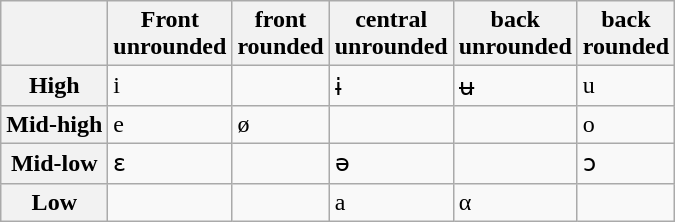<table class="wikitable" align=center>
<tr>
<th></th>
<th>Front<br>unrounded</th>
<th>front<br>rounded</th>
<th>central<br>unrounded</th>
<th>back<br>unrounded</th>
<th>back<br>rounded</th>
</tr>
<tr>
<th>High</th>
<td>i</td>
<td></td>
<td>ɨ</td>
<td>ʉ </td>
<td>u</td>
</tr>
<tr>
<th>Mid-high</th>
<td>e</td>
<td>ø</td>
<td></td>
<td></td>
<td>o</td>
</tr>
<tr>
<th>Mid-low</th>
<td>ɛ</td>
<td></td>
<td>ə</td>
<td></td>
<td>ɔ</td>
</tr>
<tr>
<th>Low</th>
<td></td>
<td></td>
<td>a</td>
<td>α</td>
<td></td>
</tr>
</table>
